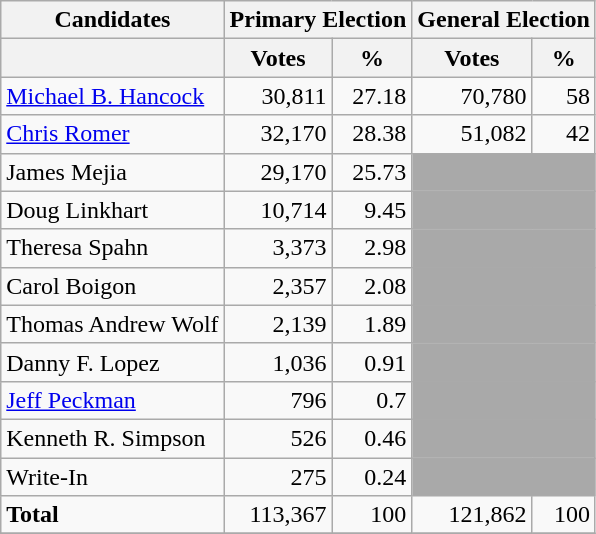<table class=wikitable>
<tr>
<th colspan=1><strong>Candidates</strong></th>
<th colspan=2><strong>Primary Election</strong></th>
<th colspan=2><strong>General Election</strong></th>
</tr>
<tr>
<th></th>
<th>Votes</th>
<th>%</th>
<th>Votes</th>
<th>%</th>
</tr>
<tr>
<td><a href='#'>Michael B. Hancock</a></td>
<td align="right">30,811</td>
<td align="right">27.18</td>
<td align="right">70,780</td>
<td align="right">58</td>
</tr>
<tr>
<td><a href='#'>Chris Romer</a></td>
<td align="right">32,170</td>
<td align="right">28.38</td>
<td align="right">51,082</td>
<td align="right">42</td>
</tr>
<tr>
<td>James Mejia</td>
<td align="right">29,170</td>
<td align="right">25.73</td>
<td colspan=2 bgcolor=darkgray></td>
</tr>
<tr>
<td>Doug Linkhart</td>
<td align="right">10,714</td>
<td align="right">9.45</td>
<td colspan=2 bgcolor=darkgray></td>
</tr>
<tr>
<td>Theresa Spahn</td>
<td align="right">3,373</td>
<td align="right">2.98</td>
<td colspan=2 bgcolor=darkgray></td>
</tr>
<tr>
<td>Carol Boigon</td>
<td align="right">2,357</td>
<td align="right">2.08</td>
<td colspan=2 bgcolor=darkgray></td>
</tr>
<tr>
<td>Thomas Andrew Wolf</td>
<td align="right">2,139</td>
<td align="right">1.89</td>
<td colspan=2 bgcolor=darkgray></td>
</tr>
<tr>
<td>Danny F. Lopez</td>
<td align="right">1,036</td>
<td align="right">0.91</td>
<td colspan=2 bgcolor=darkgray></td>
</tr>
<tr>
<td><a href='#'>Jeff Peckman</a></td>
<td align="right">796</td>
<td align="right">0.7</td>
<td colspan=2 bgcolor=darkgray></td>
</tr>
<tr>
<td>Kenneth R. Simpson</td>
<td align="right">526</td>
<td align="right">0.46</td>
<td colspan=2 bgcolor=darkgray></td>
</tr>
<tr>
<td>Write-In</td>
<td align="right">275</td>
<td align="right">0.24</td>
<td colspan=2 bgcolor=darkgray></td>
</tr>
<tr>
<td><strong>Total</strong></td>
<td align="right">113,367</td>
<td align="right">100</td>
<td align="right">121,862</td>
<td align="right">100</td>
</tr>
<tr>
</tr>
</table>
